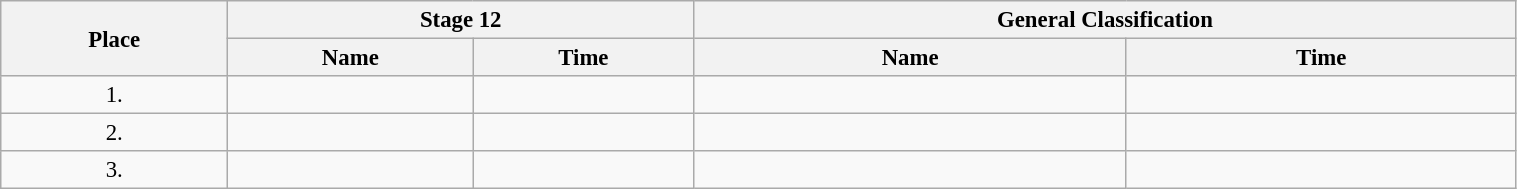<table class=wikitable style="font-size:95%" width="80%">
<tr>
<th rowspan="2">Place</th>
<th colspan="2">Stage 12</th>
<th colspan="2">General Classification</th>
</tr>
<tr>
<th>Name</th>
<th>Time</th>
<th>Name</th>
<th>Time</th>
</tr>
<tr>
<td align="center">1.</td>
<td></td>
<td></td>
<td></td>
<td></td>
</tr>
<tr>
<td align="center">2.</td>
<td></td>
<td></td>
<td></td>
<td></td>
</tr>
<tr>
<td align="center">3.</td>
<td></td>
<td></td>
<td></td>
<td></td>
</tr>
</table>
